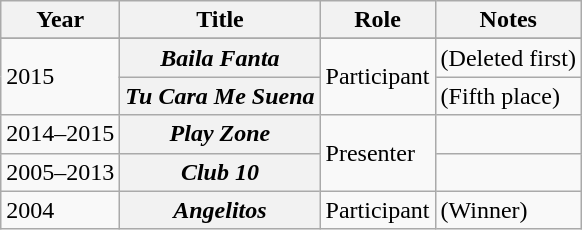<table class="wikitable plainrowheaders">
<tr>
<th>Year</th>
<th>Title</th>
<th>Role</th>
<th>Notes</th>
</tr>
<tr>
</tr>
<tr>
<td rowspan="2">2015</td>
<th scope="row"><em>Baila Fanta</em></th>
<td rowspan="2">Participant</td>
<td>(Deleted first)</td>
</tr>
<tr>
<th scope="row"><em>Tu Cara Me Suena</em></th>
<td>(Fifth place)</td>
</tr>
<tr>
<td>2014–2015</td>
<th scope="row"><em>Play Zone</em></th>
<td rowspan="2">Presenter</td>
<td></td>
</tr>
<tr>
<td>2005–2013</td>
<th scope="row"><em>Club 10</em></th>
<td></td>
</tr>
<tr>
<td>2004</td>
<th scope="row"><em>Angelitos</em></th>
<td>Participant</td>
<td>(Winner)</td>
</tr>
</table>
